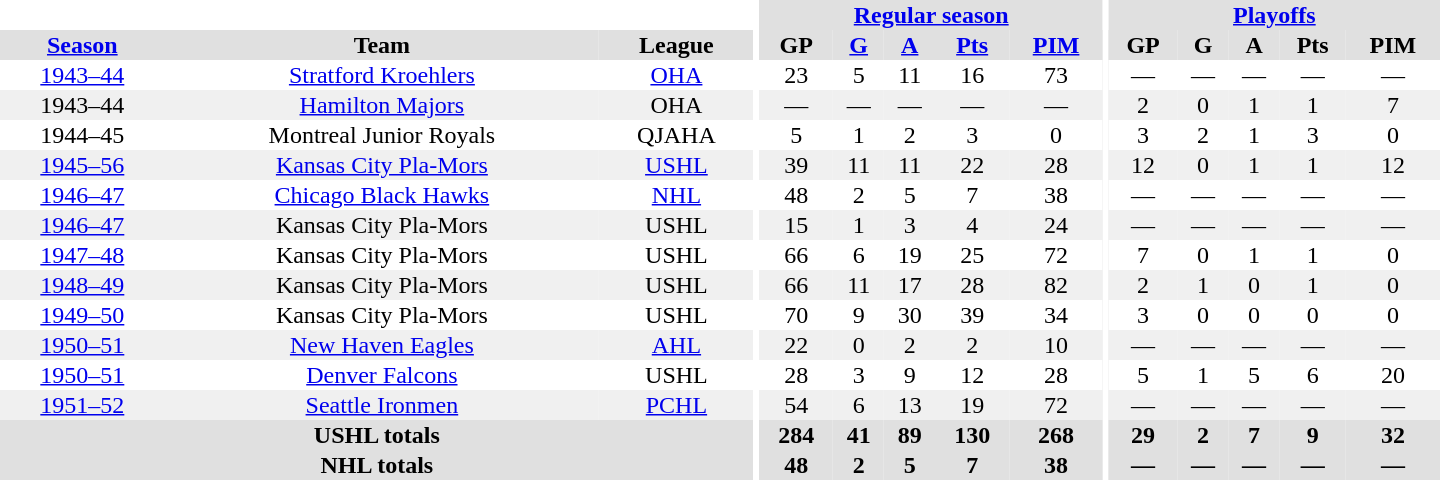<table border="0" cellpadding="1" cellspacing="0" style="text-align:center; width:60em">
<tr bgcolor="#e0e0e0">
<th colspan="3" bgcolor="#ffffff"></th>
<th rowspan="100" bgcolor="#ffffff"></th>
<th colspan="5"><a href='#'>Regular season</a></th>
<th rowspan="100" bgcolor="#ffffff"></th>
<th colspan="5"><a href='#'>Playoffs</a></th>
</tr>
<tr bgcolor="#e0e0e0">
<th><a href='#'>Season</a></th>
<th>Team</th>
<th>League</th>
<th>GP</th>
<th><a href='#'>G</a></th>
<th><a href='#'>A</a></th>
<th><a href='#'>Pts</a></th>
<th><a href='#'>PIM</a></th>
<th>GP</th>
<th>G</th>
<th>A</th>
<th>Pts</th>
<th>PIM</th>
</tr>
<tr>
<td><a href='#'>1943–44</a></td>
<td><a href='#'>Stratford Kroehlers</a></td>
<td><a href='#'>OHA</a></td>
<td>23</td>
<td>5</td>
<td>11</td>
<td>16</td>
<td>73</td>
<td>—</td>
<td>—</td>
<td>—</td>
<td>—</td>
<td>—</td>
</tr>
<tr bgcolor="#f0f0f0">
<td>1943–44</td>
<td><a href='#'>Hamilton Majors</a></td>
<td>OHA</td>
<td>—</td>
<td>—</td>
<td>—</td>
<td>—</td>
<td>—</td>
<td>2</td>
<td>0</td>
<td>1</td>
<td>1</td>
<td>7</td>
</tr>
<tr>
<td>1944–45</td>
<td>Montreal Junior Royals</td>
<td>QJAHA</td>
<td>5</td>
<td>1</td>
<td>2</td>
<td>3</td>
<td>0</td>
<td>3</td>
<td>2</td>
<td>1</td>
<td>3</td>
<td>0</td>
</tr>
<tr bgcolor="#f0f0f0">
<td><a href='#'>1945–56</a></td>
<td><a href='#'>Kansas City Pla-Mors</a></td>
<td><a href='#'>USHL</a></td>
<td>39</td>
<td>11</td>
<td>11</td>
<td>22</td>
<td>28</td>
<td>12</td>
<td>0</td>
<td>1</td>
<td>1</td>
<td>12</td>
</tr>
<tr>
<td><a href='#'>1946–47</a></td>
<td><a href='#'>Chicago Black Hawks</a></td>
<td><a href='#'>NHL</a></td>
<td>48</td>
<td>2</td>
<td>5</td>
<td>7</td>
<td>38</td>
<td>—</td>
<td>—</td>
<td>—</td>
<td>—</td>
<td>—</td>
</tr>
<tr bgcolor="#f0f0f0">
<td><a href='#'>1946–47</a></td>
<td>Kansas City Pla-Mors</td>
<td>USHL</td>
<td>15</td>
<td>1</td>
<td>3</td>
<td>4</td>
<td>24</td>
<td>—</td>
<td>—</td>
<td>—</td>
<td>—</td>
<td>—</td>
</tr>
<tr>
<td><a href='#'>1947–48</a></td>
<td>Kansas City Pla-Mors</td>
<td>USHL</td>
<td>66</td>
<td>6</td>
<td>19</td>
<td>25</td>
<td>72</td>
<td>7</td>
<td>0</td>
<td>1</td>
<td>1</td>
<td>0</td>
</tr>
<tr bgcolor="#f0f0f0">
<td><a href='#'>1948–49</a></td>
<td>Kansas City Pla-Mors</td>
<td>USHL</td>
<td>66</td>
<td>11</td>
<td>17</td>
<td>28</td>
<td>82</td>
<td>2</td>
<td>1</td>
<td>0</td>
<td>1</td>
<td>0</td>
</tr>
<tr>
<td><a href='#'>1949–50</a></td>
<td>Kansas City Pla-Mors</td>
<td>USHL</td>
<td>70</td>
<td>9</td>
<td>30</td>
<td>39</td>
<td>34</td>
<td>3</td>
<td>0</td>
<td>0</td>
<td>0</td>
<td>0</td>
</tr>
<tr bgcolor="#f0f0f0">
<td><a href='#'>1950–51</a></td>
<td><a href='#'>New Haven Eagles</a></td>
<td><a href='#'>AHL</a></td>
<td>22</td>
<td>0</td>
<td>2</td>
<td>2</td>
<td>10</td>
<td>—</td>
<td>—</td>
<td>—</td>
<td>—</td>
<td>—</td>
</tr>
<tr>
<td><a href='#'>1950–51</a></td>
<td><a href='#'>Denver Falcons</a></td>
<td>USHL</td>
<td>28</td>
<td>3</td>
<td>9</td>
<td>12</td>
<td>28</td>
<td>5</td>
<td>1</td>
<td>5</td>
<td>6</td>
<td>20</td>
</tr>
<tr bgcolor="#f0f0f0">
<td><a href='#'>1951–52</a></td>
<td><a href='#'>Seattle Ironmen</a></td>
<td><a href='#'>PCHL</a></td>
<td>54</td>
<td>6</td>
<td>13</td>
<td>19</td>
<td>72</td>
<td>—</td>
<td>—</td>
<td>—</td>
<td>—</td>
<td>—</td>
</tr>
<tr bgcolor="#e0e0e0">
<th colspan="3">USHL totals</th>
<th>284</th>
<th>41</th>
<th>89</th>
<th>130</th>
<th>268</th>
<th>29</th>
<th>2</th>
<th>7</th>
<th>9</th>
<th>32</th>
</tr>
<tr bgcolor="#e0e0e0">
<th colspan="3">NHL totals</th>
<th>48</th>
<th>2</th>
<th>5</th>
<th>7</th>
<th>38</th>
<th>—</th>
<th>—</th>
<th>—</th>
<th>—</th>
<th>—</th>
</tr>
</table>
